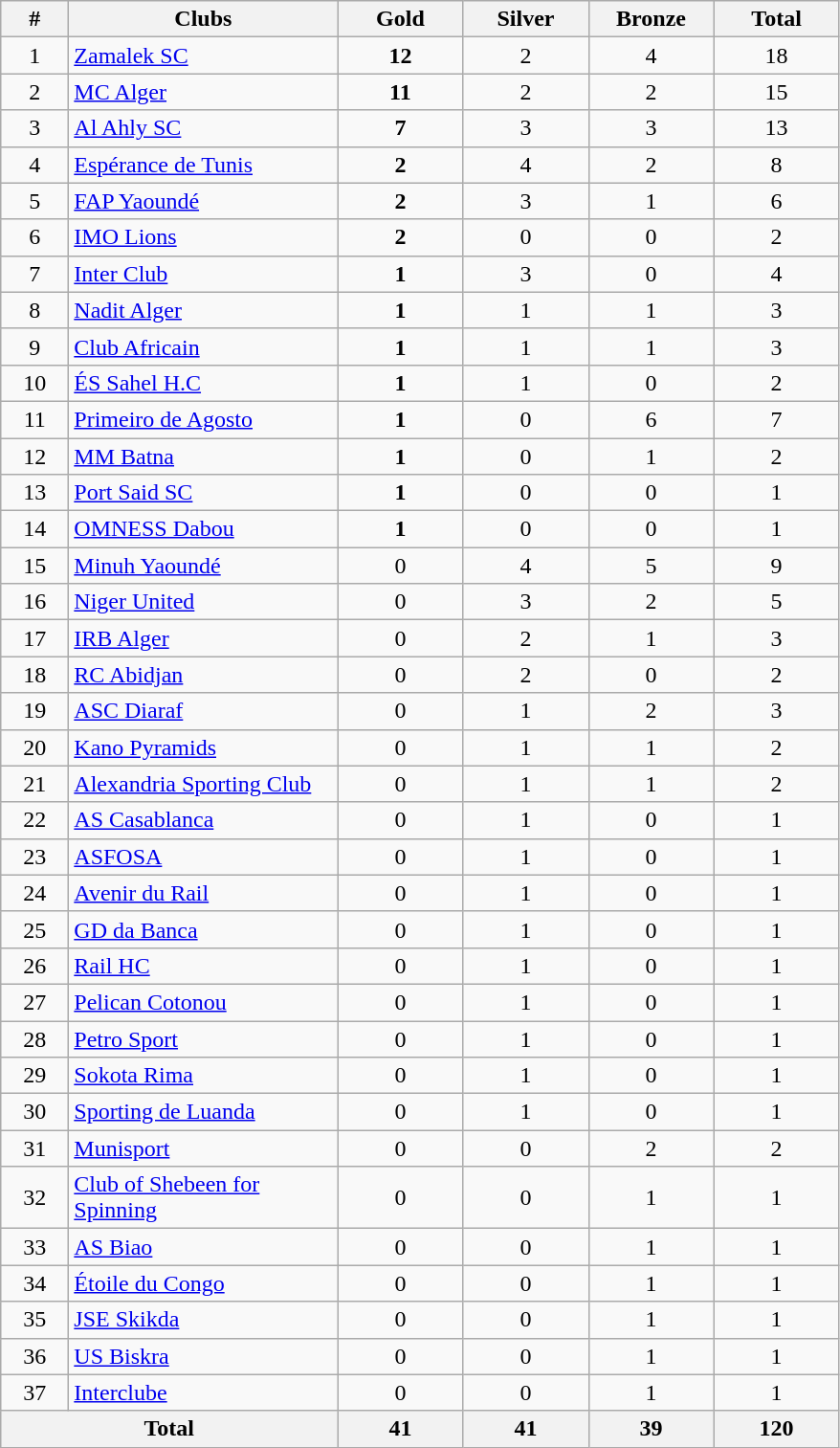<table class="wikitable">
<tr>
<th width=40>#</th>
<th width=180>Clubs</th>
<th width=80>Gold</th>
<th width=80>Silver</th>
<th width=80>Bronze</th>
<th width=80>Total</th>
</tr>
<tr>
<td align=center>1</td>
<td> <a href='#'>Zamalek SC</a></td>
<td align=center><strong>12</strong></td>
<td align=center>2</td>
<td align=center>4</td>
<td align=center>18</td>
</tr>
<tr>
<td align=center>2</td>
<td> <a href='#'>MC Alger</a></td>
<td align=center><strong>11</strong></td>
<td align=center>2</td>
<td align=center>2</td>
<td align=center>15</td>
</tr>
<tr>
<td align=center>3</td>
<td> <a href='#'>Al Ahly SC</a></td>
<td align=center><strong>7</strong></td>
<td align=center>3</td>
<td align=center>3</td>
<td align=center>13</td>
</tr>
<tr>
<td align=center>4</td>
<td> <a href='#'>Espérance de Tunis</a></td>
<td align=center><strong>2</strong></td>
<td align=center>4</td>
<td align=center>2</td>
<td align=center>8</td>
</tr>
<tr>
<td align=center>5</td>
<td> <a href='#'>FAP Yaoundé</a></td>
<td align=center><strong>2</strong></td>
<td align=center>3</td>
<td align=center>1</td>
<td align=center>6</td>
</tr>
<tr>
<td align=center>6</td>
<td> <a href='#'>IMO Lions</a></td>
<td align=center><strong>2</strong></td>
<td align=center>0</td>
<td align=center>0</td>
<td align=center>2</td>
</tr>
<tr>
<td align=center>7</td>
<td> <a href='#'>Inter Club</a></td>
<td align=center><strong>1</strong></td>
<td align=center>3</td>
<td align=center>0</td>
<td align=center>4</td>
</tr>
<tr>
<td align=center>8</td>
<td> <a href='#'>Nadit Alger</a></td>
<td align=center><strong>1</strong></td>
<td align=center>1</td>
<td align=center>1</td>
<td align=center>3</td>
</tr>
<tr>
<td align=center>9</td>
<td> <a href='#'>Club Africain</a></td>
<td align=center><strong>1</strong></td>
<td align=center>1</td>
<td align=center>1</td>
<td align=center>3</td>
</tr>
<tr>
<td align=center>10</td>
<td> <a href='#'>ÉS Sahel H.C</a></td>
<td align=center><strong>1</strong></td>
<td align=center>1</td>
<td align=center>0</td>
<td align=center>2</td>
</tr>
<tr>
<td align=center>11</td>
<td> <a href='#'>Primeiro de Agosto</a></td>
<td align=center><strong>1</strong></td>
<td align=center>0</td>
<td align=center>6</td>
<td align=center>7</td>
</tr>
<tr>
<td align=center>12</td>
<td> <a href='#'>MM Batna</a></td>
<td align=center><strong>1</strong></td>
<td align=center>0</td>
<td align=center>1</td>
<td align=center>2</td>
</tr>
<tr>
<td align=center>13</td>
<td> <a href='#'>Port Said SC</a></td>
<td align=center><strong>1</strong></td>
<td align=center>0</td>
<td align=center>0</td>
<td align=center>1</td>
</tr>
<tr>
<td align=center>14</td>
<td> <a href='#'>OMNESS Dabou</a></td>
<td align=center><strong>1</strong></td>
<td align=center>0</td>
<td align=center>0</td>
<td align=center>1</td>
</tr>
<tr>
<td align=center>15</td>
<td> <a href='#'>Minuh Yaoundé</a></td>
<td align=center>0</td>
<td align=center>4</td>
<td align=center>5</td>
<td align=center>9</td>
</tr>
<tr>
<td align=center>16</td>
<td> <a href='#'>Niger United</a></td>
<td align=center>0</td>
<td align=center>3</td>
<td align=center>2</td>
<td align=center>5</td>
</tr>
<tr>
<td align=center>17</td>
<td> <a href='#'>IRB Alger</a></td>
<td align=center>0</td>
<td align=center>2</td>
<td align=center>1</td>
<td align=center>3</td>
</tr>
<tr>
<td align=center>18</td>
<td> <a href='#'>RC Abidjan</a></td>
<td align=center>0</td>
<td align=center>2</td>
<td align=center>0</td>
<td align=center>2</td>
</tr>
<tr>
<td align=center>19</td>
<td> <a href='#'>ASC Diaraf</a></td>
<td align=center>0</td>
<td align=center>1</td>
<td align=center>2</td>
<td align=center>3</td>
</tr>
<tr>
<td align=center>20</td>
<td> <a href='#'>Kano Pyramids</a></td>
<td align=center>0</td>
<td align=center>1</td>
<td align=center>1</td>
<td align=center>2</td>
</tr>
<tr>
<td align=center>21</td>
<td> <a href='#'>Alexandria Sporting Club</a></td>
<td align=center>0</td>
<td align=center>1</td>
<td align=center>1</td>
<td align=center>2</td>
</tr>
<tr>
<td align=center>22</td>
<td> <a href='#'>AS Casablanca</a></td>
<td align=center>0</td>
<td align=center>1</td>
<td align=center>0</td>
<td align=center>1</td>
</tr>
<tr>
<td align=center>23</td>
<td> <a href='#'>ASFOSA</a></td>
<td align=center>0</td>
<td align=center>1</td>
<td align=center>0</td>
<td align=center>1</td>
</tr>
<tr>
<td align=center>24</td>
<td> <a href='#'>Avenir du Rail</a></td>
<td align=center>0</td>
<td align=center>1</td>
<td align=center>0</td>
<td align=center>1</td>
</tr>
<tr>
<td align=center>25</td>
<td> <a href='#'>GD da Banca</a></td>
<td align=center>0</td>
<td align=center>1</td>
<td align=center>0</td>
<td align=center>1</td>
</tr>
<tr>
<td align=center>26</td>
<td> <a href='#'>Rail HC</a></td>
<td align=center>0</td>
<td align=center>1</td>
<td align=center>0</td>
<td align=center>1</td>
</tr>
<tr>
<td align=center>27</td>
<td> <a href='#'>Pelican Cotonou</a></td>
<td align=center>0</td>
<td align=center>1</td>
<td align=center>0</td>
<td align=center>1</td>
</tr>
<tr>
<td align=center>28</td>
<td> <a href='#'>Petro Sport</a></td>
<td align=center>0</td>
<td align=center>1</td>
<td align=center>0</td>
<td align=center>1</td>
</tr>
<tr>
<td align=center>29</td>
<td> <a href='#'>Sokota Rima</a></td>
<td align=center>0</td>
<td align=center>1</td>
<td align=center>0</td>
<td align=center>1</td>
</tr>
<tr>
<td align=center>30</td>
<td> <a href='#'>Sporting de Luanda</a></td>
<td align=center>0</td>
<td align=center>1</td>
<td align=center>0</td>
<td align=center>1</td>
</tr>
<tr>
<td align=center>31</td>
<td> <a href='#'>Munisport</a></td>
<td align=center>0</td>
<td align=center>0</td>
<td align=center>2</td>
<td align=center>2</td>
</tr>
<tr>
<td align=center>32</td>
<td> <a href='#'>Club of Shebeen for Spinning</a></td>
<td align=center>0</td>
<td align=center>0</td>
<td align=center>1</td>
<td align=center>1</td>
</tr>
<tr>
<td align=center>33</td>
<td> <a href='#'>AS Biao</a></td>
<td align=center>0</td>
<td align=center>0</td>
<td align=center>1</td>
<td align=center>1</td>
</tr>
<tr>
<td align=center>34</td>
<td> <a href='#'>Étoile du Congo</a></td>
<td align=center>0</td>
<td align=center>0</td>
<td align=center>1</td>
<td align=center>1</td>
</tr>
<tr>
<td align=center>35</td>
<td> <a href='#'>JSE Skikda</a></td>
<td align=center>0</td>
<td align=center>0</td>
<td align=center>1</td>
<td align=center>1</td>
</tr>
<tr>
<td align=center>36</td>
<td> <a href='#'>US Biskra</a></td>
<td align=center>0</td>
<td align=center>0</td>
<td align=center>1</td>
<td align=center>1</td>
</tr>
<tr>
<td align=center>37</td>
<td> <a href='#'>Interclube</a></td>
<td align=center>0</td>
<td align=center>0</td>
<td align=center>1</td>
<td align=center>1</td>
</tr>
<tr>
<th colspan=2>Total</th>
<th>41</th>
<th>41</th>
<th>39</th>
<th>120</th>
</tr>
</table>
